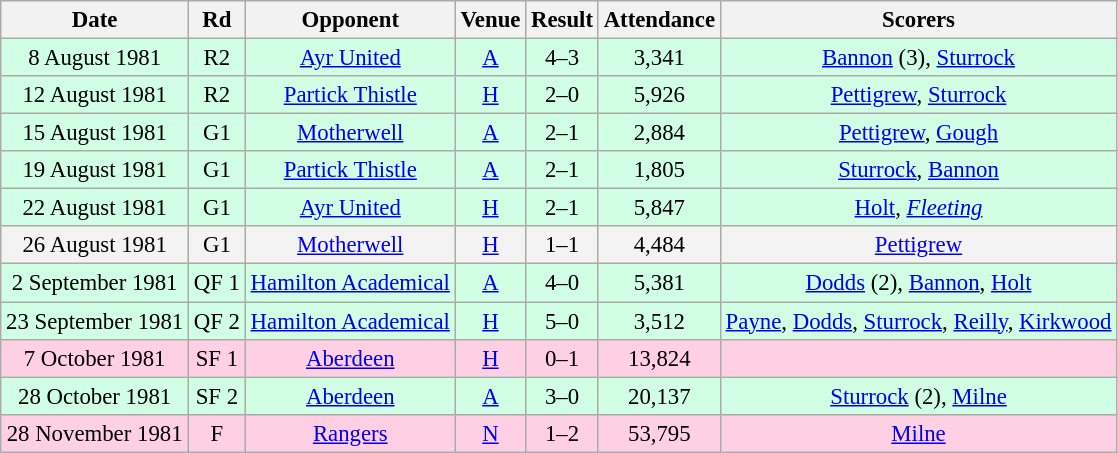<table class="wikitable sortable" style="font-size:95%; text-align:center">
<tr>
<th>Date</th>
<th>Rd</th>
<th>Opponent</th>
<th>Venue</th>
<th>Result</th>
<th>Attendance</th>
<th>Scorers</th>
</tr>
<tr bgcolor = "#d0ffe3">
<td>8 August 1981</td>
<td>R2</td>
<td><a href='#'>Ayr United</a></td>
<td><a href='#'>A</a></td>
<td>4–3</td>
<td>3,341</td>
<td><a href='#'>Bannon</a> (3), <a href='#'>Sturrock</a></td>
</tr>
<tr bgcolor = "#d0ffe3">
<td>12 August 1981</td>
<td>R2</td>
<td><a href='#'>Partick Thistle</a></td>
<td><a href='#'>H</a></td>
<td>2–0</td>
<td>5,926</td>
<td><a href='#'>Pettigrew</a>, <a href='#'>Sturrock</a></td>
</tr>
<tr bgcolor = "#d0ffe3">
<td>15 August 1981</td>
<td>G1</td>
<td><a href='#'>Motherwell</a></td>
<td><a href='#'>A</a></td>
<td>2–1</td>
<td>2,884</td>
<td><a href='#'>Pettigrew</a>, <a href='#'>Gough</a></td>
</tr>
<tr bgcolor = "#d0ffe3">
<td>19 August 1981</td>
<td>G1</td>
<td><a href='#'>Partick Thistle</a></td>
<td><a href='#'>A</a></td>
<td>2–1</td>
<td>1,805</td>
<td><a href='#'>Sturrock</a>, <a href='#'>Bannon</a></td>
</tr>
<tr bgcolor = "#d0ffe3">
<td>22 August 1981</td>
<td>G1</td>
<td><a href='#'>Ayr United</a></td>
<td><a href='#'>H</a></td>
<td>2–1</td>
<td>5,847</td>
<td><a href='#'>Holt</a>, <em><a href='#'>Fleeting</a></em></td>
</tr>
<tr bgcolor = "#f3f3f3">
<td>26 August 1981</td>
<td>G1</td>
<td><a href='#'>Motherwell</a></td>
<td><a href='#'>H</a></td>
<td>1–1</td>
<td>4,484</td>
<td><a href='#'>Pettigrew</a></td>
</tr>
<tr bgcolor = "#d0ffe3">
<td>2 September 1981</td>
<td>QF 1</td>
<td><a href='#'>Hamilton Academical</a></td>
<td><a href='#'>A</a></td>
<td>4–0</td>
<td>5,381</td>
<td><a href='#'>Dodds</a> (2), <a href='#'>Bannon</a>, <a href='#'>Holt</a></td>
</tr>
<tr bgcolor = "#d0ffe3">
<td>23 September 1981</td>
<td>QF 2</td>
<td><a href='#'>Hamilton Academical</a></td>
<td><a href='#'>H</a></td>
<td>5–0</td>
<td>3,512</td>
<td><a href='#'>Payne</a>, <a href='#'>Dodds</a>, <a href='#'>Sturrock</a>, <a href='#'>Reilly</a>, <a href='#'>Kirkwood</a></td>
</tr>
<tr bgcolor = "#ffd0e3">
<td>7 October 1981</td>
<td>SF 1</td>
<td><a href='#'>Aberdeen</a></td>
<td><a href='#'>H</a></td>
<td>0–1</td>
<td>13,824</td>
<td></td>
</tr>
<tr bgcolor = "#d0ffe3">
<td>28 October 1981</td>
<td>SF 2</td>
<td><a href='#'>Aberdeen</a></td>
<td><a href='#'>A</a></td>
<td>3–0</td>
<td>20,137</td>
<td><a href='#'>Sturrock</a> (2), <a href='#'>Milne</a></td>
</tr>
<tr bgcolor = "#ffd0e3">
<td>28 November 1981</td>
<td>F</td>
<td><a href='#'>Rangers</a></td>
<td><a href='#'>N</a></td>
<td>1–2</td>
<td>53,795</td>
<td><a href='#'>Milne</a></td>
</tr>
</table>
